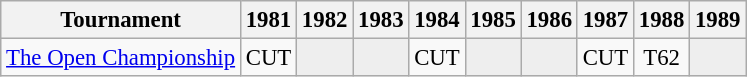<table class="wikitable" style="font-size:95%;text-align:center;">
<tr>
<th>Tournament</th>
<th>1981</th>
<th>1982</th>
<th>1983</th>
<th>1984</th>
<th>1985</th>
<th>1986</th>
<th>1987</th>
<th>1988</th>
<th>1989</th>
</tr>
<tr>
<td align=left><a href='#'>The Open Championship</a></td>
<td>CUT</td>
<td style="background:#eeeeee;"></td>
<td style="background:#eeeeee;"></td>
<td>CUT</td>
<td style="background:#eeeeee;"></td>
<td style="background:#eeeeee;"></td>
<td>CUT</td>
<td>T62</td>
<td style="background:#eeeeee;"></td>
</tr>
</table>
